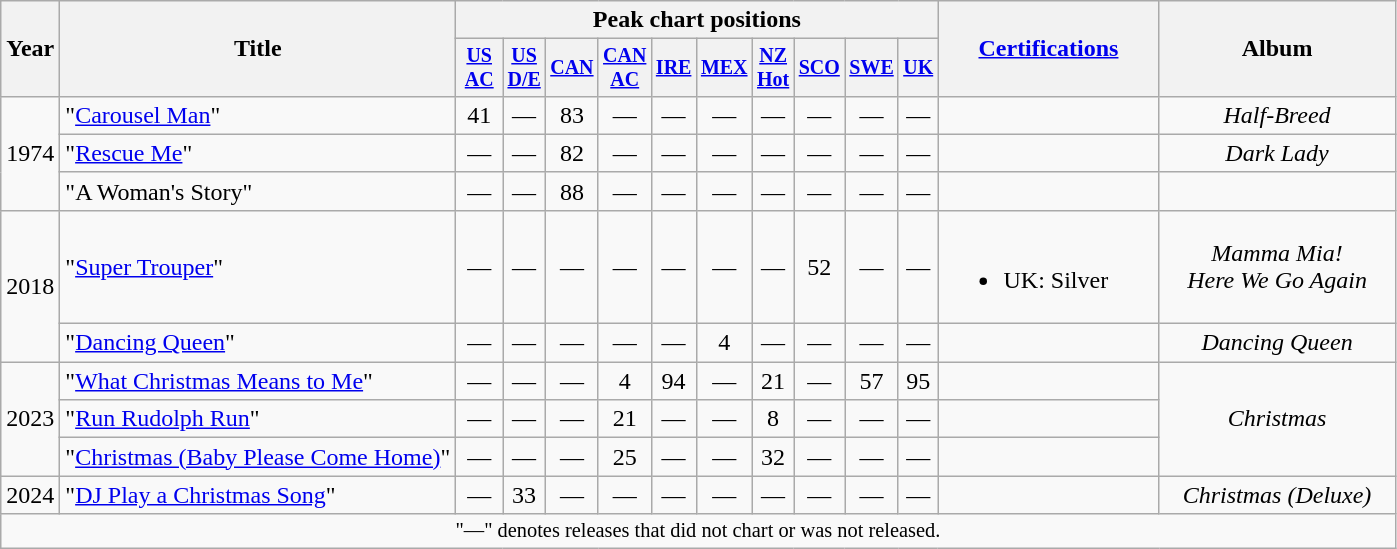<table class="wikitable">
<tr>
<th scope="col" rowspan=2>Year</th>
<th scope="col" rowspan=2>Title</th>
<th scope="col" colspan=10>Peak chart positions</th>
<th rowspan=2 width="140"><a href='#'>Certifications</a></th>
<th rowspan=2 width=150>Album</th>
</tr>
<tr style="font-size:smaller;">
<th width="25"><a href='#'>US AC</a><br></th>
<th width="20"><a href='#'>US D/E</a><br></th>
<th width="20"><a href='#'>CAN</a><br></th>
<th width="20"><a href='#'>CAN<br>AC</a><br></th>
<th width="20"><a href='#'>IRE</a><br></th>
<th width="20"><a href='#'>MEX</a><br></th>
<th width="20"><a href='#'>NZ<br>Hot</a><br></th>
<th width="20"><a href='#'>SCO</a><br></th>
<th width="20"><a href='#'>SWE</a><br></th>
<th width="20"><a href='#'>UK</a><br></th>
</tr>
<tr align="center">
<td align="left" rowspan=3>1974</td>
<td align="left">"<a href='#'>Carousel Man</a>"</td>
<td>41</td>
<td>—</td>
<td>83</td>
<td>—</td>
<td>—</td>
<td>—</td>
<td>—</td>
<td>—</td>
<td>—</td>
<td>—</td>
<td></td>
<td><em>Half-Breed</em></td>
</tr>
<tr align="center">
<td align="left">"<a href='#'>Rescue Me</a>"</td>
<td>—</td>
<td>—</td>
<td>82</td>
<td>—</td>
<td>—</td>
<td>—</td>
<td>—</td>
<td>—</td>
<td>—</td>
<td>—</td>
<td></td>
<td><em>Dark Lady</em></td>
</tr>
<tr align="center">
<td align="left">"A Woman's Story"</td>
<td>—</td>
<td>—</td>
<td>88</td>
<td>—</td>
<td>—</td>
<td>—</td>
<td>—</td>
<td>—</td>
<td>—</td>
<td>—</td>
<td></td>
<td></td>
</tr>
<tr align="center">
<td align="left" rowspan=2>2018</td>
<td align="left">"<a href='#'>Super Trouper</a>"<br></td>
<td>—</td>
<td>—</td>
<td>—</td>
<td>—</td>
<td>—</td>
<td>—</td>
<td>—</td>
<td>52</td>
<td>—</td>
<td>—<br></td>
<td align=left><br><ul><li>UK: Silver</li></ul></td>
<td><em>Mamma Mia! <br>Here We Go Again</em></td>
</tr>
<tr align="center">
<td align="left">"<a href='#'>Dancing Queen</a>"</td>
<td>—</td>
<td>—</td>
<td>—</td>
<td>—</td>
<td>—</td>
<td>4</td>
<td>—</td>
<td>—</td>
<td>—</td>
<td>—</td>
<td></td>
<td><em>Dancing Queen</em></td>
</tr>
<tr align="center">
<td align="left" rowspan="3">2023</td>
<td align="left">"<a href='#'>What Christmas Means to Me</a>"<br></td>
<td>—</td>
<td>—</td>
<td>—</td>
<td>4</td>
<td>94</td>
<td>—</td>
<td>21</td>
<td>—</td>
<td>57</td>
<td>95</td>
<td></td>
<td rowspan="3"><em>Christmas</em></td>
</tr>
<tr align="center">
<td align="left">"<a href='#'>Run Rudolph Run</a>"</td>
<td>—</td>
<td>—</td>
<td>—</td>
<td>21</td>
<td>—</td>
<td>—</td>
<td>8</td>
<td>—</td>
<td>—</td>
<td>—</td>
<td></td>
</tr>
<tr align="center">
<td align="left">"<a href='#'>Christmas (Baby Please Come Home)</a>"<br></td>
<td>—</td>
<td>—</td>
<td>—</td>
<td>25</td>
<td>—</td>
<td>—</td>
<td>32</td>
<td>—</td>
<td>—</td>
<td>—</td>
<td></td>
</tr>
<tr align="center">
<td align="left">2024</td>
<td align="left">"<a href='#'>DJ Play a Christmas Song</a>"<br></td>
<td>—</td>
<td>33</td>
<td>—</td>
<td>—</td>
<td>—</td>
<td>—</td>
<td>—</td>
<td>—</td>
<td>—</td>
<td>—</td>
<td></td>
<td><em>Christmas (Deluxe)</em></td>
</tr>
<tr>
<td align="center" colspan="21" style="font-size:85%">"—" denotes releases that did not chart or was not released.</td>
</tr>
</table>
